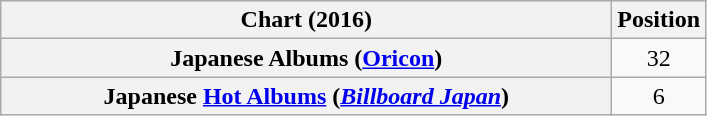<table class="wikitable sortable plainrowheaders" style="text-align:center">
<tr>
<th scope="col" style="width:25em;">Chart (2016)</th>
<th scope="col">Position</th>
</tr>
<tr>
<th scope="row">Japanese Albums (<a href='#'>Oricon</a>)</th>
<td>32</td>
</tr>
<tr>
<th scope="row">Japanese <a href='#'>Hot Albums</a> (<em><a href='#'>Billboard Japan</a></em>)</th>
<td>6</td>
</tr>
</table>
